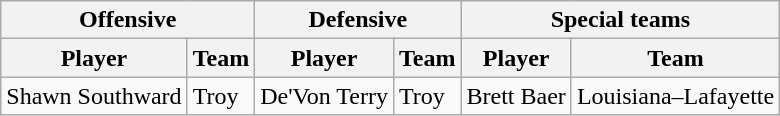<table class="wikitable">
<tr>
<th colspan="2">Offensive</th>
<th colspan="2">Defensive</th>
<th colspan="2">Special teams</th>
</tr>
<tr>
<th>Player</th>
<th>Team</th>
<th>Player</th>
<th>Team</th>
<th>Player</th>
<th>Team</th>
</tr>
<tr>
<td>Shawn Southward</td>
<td>Troy</td>
<td>De'Von Terry</td>
<td>Troy</td>
<td>Brett Baer</td>
<td>Louisiana–Lafayette</td>
</tr>
</table>
